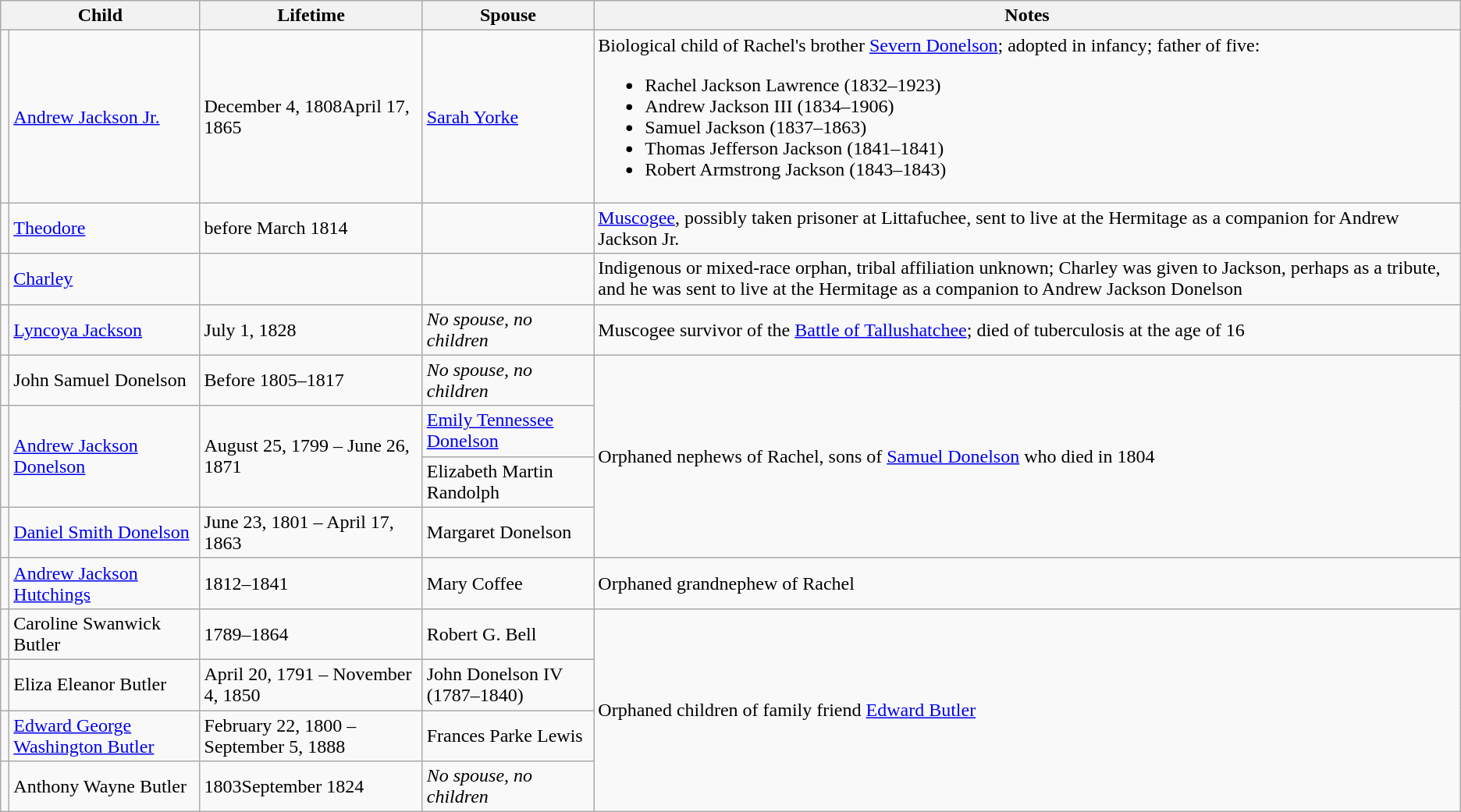<table class="wikitable">
<tr>
<th colspan="2">Child</th>
<th>Lifetime</th>
<th>Spouse</th>
<th>Notes</th>
</tr>
<tr>
<td></td>
<td><a href='#'>Andrew Jackson Jr.</a></td>
<td>December 4, 1808April 17, 1865</td>
<td><a href='#'>Sarah Yorke</a></td>
<td>Biological child of Rachel's brother <a href='#'>Severn Donelson</a>; adopted in infancy; father of five:<br><ul><li>Rachel Jackson Lawrence (1832–1923)</li><li>Andrew Jackson III (1834–1906)</li><li>Samuel Jackson (1837–1863)</li><li>Thomas Jefferson Jackson (1841–1841)</li><li>Robert Armstrong Jackson (1843–1843)</li></ul></td>
</tr>
<tr>
<td></td>
<td><a href='#'>Theodore</a></td>
<td>before March 1814</td>
<td></td>
<td><a href='#'>Muscogee</a>, possibly taken prisoner at Littafuchee, sent to live at the Hermitage as a companion for Andrew Jackson Jr.</td>
</tr>
<tr>
<td></td>
<td><a href='#'>Charley</a></td>
<td></td>
<td></td>
<td>Indigenous or mixed-race orphan, tribal affiliation unknown; Charley was given to Jackson, perhaps as a tribute, and he was sent to live at the Hermitage as a companion to Andrew Jackson Donelson</td>
</tr>
<tr>
<td></td>
<td><a href='#'>Lyncoya Jackson</a></td>
<td>July 1, 1828</td>
<td><em>No spouse, no children</em></td>
<td>Muscogee survivor of the <a href='#'>Battle of Tallushatchee</a>; died of tuberculosis at the age of 16</td>
</tr>
<tr>
<td></td>
<td>John Samuel Donelson</td>
<td>Before 1805–1817</td>
<td><em>No spouse, no children</em></td>
<td rowspan="4">Orphaned nephews of Rachel, sons of <a href='#'>Samuel Donelson</a> who died in 1804</td>
</tr>
<tr>
<td rowspan="2"></td>
<td rowspan="2"><a href='#'>Andrew Jackson Donelson</a></td>
<td rowspan="2">August 25, 1799 – June 26, 1871</td>
<td><a href='#'>Emily Tennessee Donelson</a></td>
</tr>
<tr>
<td>Elizabeth Martin Randolph</td>
</tr>
<tr>
<td></td>
<td><a href='#'>Daniel Smith Donelson</a></td>
<td>June 23, 1801 – April 17, 1863</td>
<td>Margaret Donelson</td>
</tr>
<tr>
<td></td>
<td><a href='#'>Andrew Jackson Hutchings</a></td>
<td>1812–1841</td>
<td>Mary Coffee</td>
<td>Orphaned grandnephew of Rachel</td>
</tr>
<tr>
<td></td>
<td>Caroline Swanwick Butler</td>
<td>1789–1864</td>
<td>Robert G. Bell</td>
<td rowspan="4">Orphaned children of family friend <a href='#'>Edward Butler</a></td>
</tr>
<tr>
<td></td>
<td>Eliza Eleanor Butler</td>
<td>April 20, 1791 – November 4, 1850</td>
<td>John Donelson IV (1787–1840)</td>
</tr>
<tr>
<td></td>
<td><a href='#'>Edward George Washington Butler</a></td>
<td>February 22, 1800 – September 5, 1888</td>
<td>Frances Parke Lewis</td>
</tr>
<tr>
<td></td>
<td>Anthony Wayne Butler</td>
<td>1803September 1824</td>
<td><em>No spouse, no children</em></td>
</tr>
</table>
